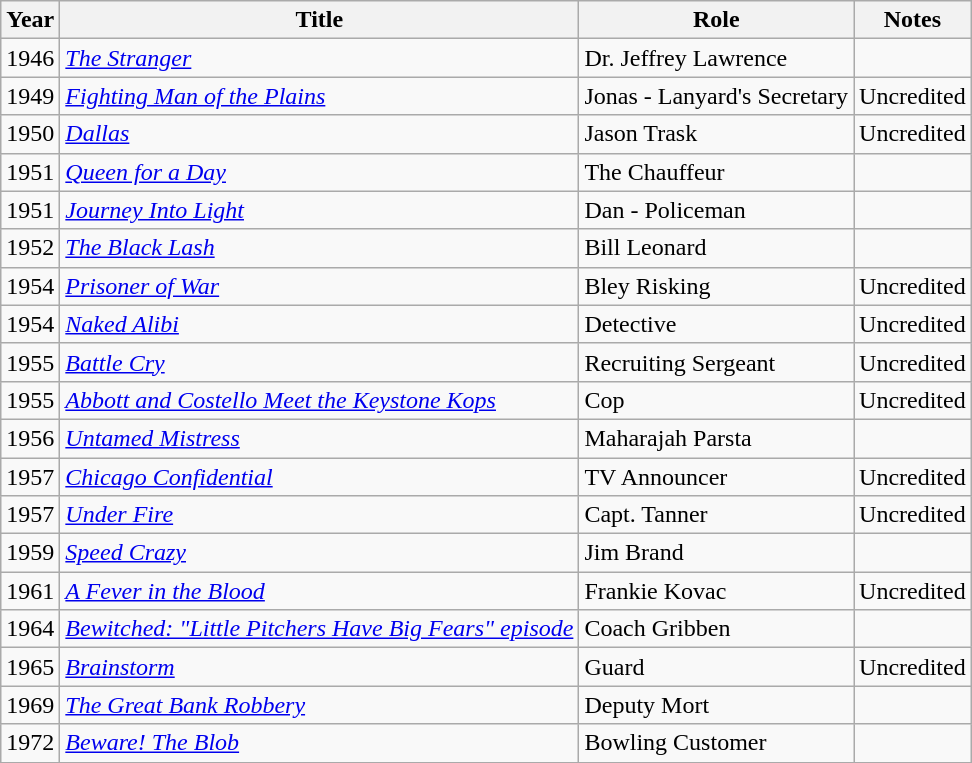<table class="wikitable">
<tr>
<th>Year</th>
<th>Title</th>
<th>Role</th>
<th>Notes</th>
</tr>
<tr>
<td>1946</td>
<td><em><a href='#'>The Stranger</a></em></td>
<td>Dr. Jeffrey Lawrence</td>
<td></td>
</tr>
<tr>
<td>1949</td>
<td><em><a href='#'>Fighting Man of the Plains</a></em></td>
<td>Jonas - Lanyard's Secretary</td>
<td>Uncredited</td>
</tr>
<tr>
<td>1950</td>
<td><em><a href='#'>Dallas</a></em></td>
<td>Jason Trask</td>
<td>Uncredited</td>
</tr>
<tr>
<td>1951</td>
<td><em><a href='#'>Queen for a Day</a></em></td>
<td>The Chauffeur</td>
<td></td>
</tr>
<tr>
<td>1951</td>
<td><em><a href='#'>Journey Into Light</a></em></td>
<td>Dan - Policeman</td>
<td></td>
</tr>
<tr>
<td>1952</td>
<td><em><a href='#'>The Black Lash</a></em></td>
<td>Bill Leonard</td>
<td></td>
</tr>
<tr>
<td>1954</td>
<td><em><a href='#'>Prisoner of War</a></em></td>
<td>Bley Risking</td>
<td>Uncredited</td>
</tr>
<tr>
<td>1954</td>
<td><em><a href='#'>Naked Alibi</a></em></td>
<td>Detective</td>
<td>Uncredited</td>
</tr>
<tr>
<td>1955</td>
<td><em><a href='#'>Battle Cry</a></em></td>
<td>Recruiting Sergeant</td>
<td>Uncredited</td>
</tr>
<tr>
<td>1955</td>
<td><em><a href='#'>Abbott and Costello Meet the Keystone Kops</a></em></td>
<td>Cop</td>
<td>Uncredited</td>
</tr>
<tr (TV)-1955 || Highway Patrol || Officer spm>
<td>1956</td>
<td><em><a href='#'>Untamed Mistress</a></em></td>
<td>Maharajah Parsta</td>
<td></td>
</tr>
<tr>
<td>1957</td>
<td><em><a href='#'>Chicago Confidential</a></em></td>
<td>TV Announcer</td>
<td>Uncredited</td>
</tr>
<tr>
<td>1957</td>
<td><em><a href='#'>Under Fire</a></em></td>
<td>Capt. Tanner</td>
<td>Uncredited</td>
</tr>
<tr>
<td>1959</td>
<td><em><a href='#'>Speed Crazy</a></em></td>
<td>Jim Brand</td>
<td></td>
</tr>
<tr>
<td>1961</td>
<td><em><a href='#'>A Fever in the Blood</a></em></td>
<td>Frankie Kovac</td>
<td>Uncredited</td>
</tr>
<tr>
<td>1964</td>
<td><em><a href='#'>Bewitched: "Little Pitchers Have Big Fears" episode</a></em></td>
<td>Coach Gribben</td>
</tr>
<tr>
<td>1965</td>
<td><em><a href='#'>Brainstorm</a></em></td>
<td>Guard</td>
<td>Uncredited</td>
</tr>
<tr>
<td>1969</td>
<td><em><a href='#'>The Great Bank Robbery</a></em></td>
<td>Deputy Mort</td>
<td></td>
</tr>
<tr>
<td>1972</td>
<td><em><a href='#'>Beware! The Blob</a></em></td>
<td>Bowling Customer</td>
<td></td>
</tr>
</table>
